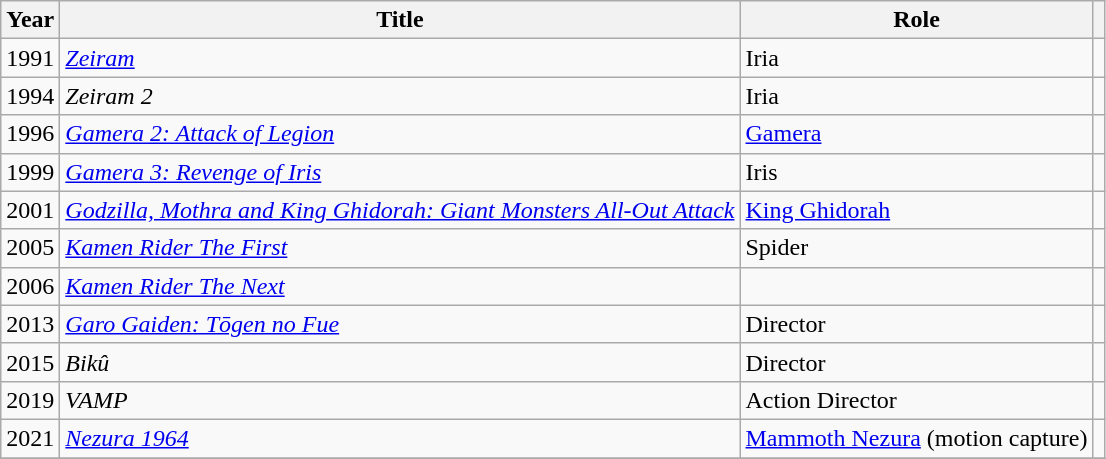<table class="wikitable sortable">
<tr>
<th>Year</th>
<th>Title</th>
<th>Role</th>
<th></th>
</tr>
<tr>
<td>1991</td>
<td><em><a href='#'>Zeiram</a></em></td>
<td>Iria</td>
<td></td>
</tr>
<tr>
<td>1994</td>
<td><em>Zeiram 2</em></td>
<td>Iria</td>
<td></td>
</tr>
<tr>
<td>1996</td>
<td><em><a href='#'>Gamera 2: Attack of Legion</a></em></td>
<td><a href='#'>Gamera</a></td>
<td></td>
</tr>
<tr>
<td>1999</td>
<td><em><a href='#'>Gamera 3: Revenge of Iris</a></em></td>
<td>Iris</td>
<td></td>
</tr>
<tr>
<td>2001</td>
<td><em><a href='#'>Godzilla, Mothra and King Ghidorah: Giant Monsters All-Out Attack</a></em></td>
<td><a href='#'>King Ghidorah</a></td>
<td></td>
</tr>
<tr>
<td>2005</td>
<td><em><a href='#'>Kamen Rider The First</a></em></td>
<td>Spider</td>
<td></td>
</tr>
<tr>
<td>2006</td>
<td><em><a href='#'>Kamen Rider The Next</a></em></td>
<td></td>
<td></td>
</tr>
<tr>
<td>2013</td>
<td><em><a href='#'>Garo Gaiden: Tōgen no Fue</a></em></td>
<td>Director</td>
<td></td>
</tr>
<tr>
<td>2015</td>
<td><em>Bikû</em></td>
<td>Director</td>
<td></td>
</tr>
<tr>
<td>2019</td>
<td><em>VAMP</em></td>
<td>Action Director</td>
<td></td>
</tr>
<tr>
<td>2021</td>
<td><em><a href='#'>Nezura 1964</a></em></td>
<td><a href='#'>Mammoth Nezura</a> (motion capture)</td>
<td></td>
</tr>
<tr>
</tr>
</table>
